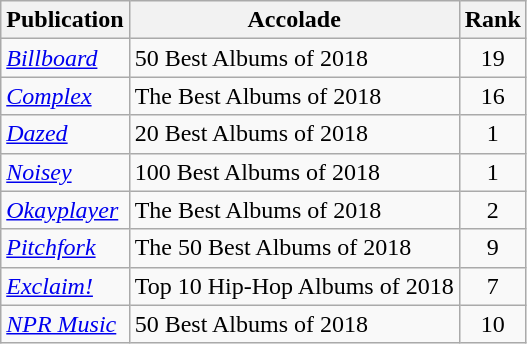<table class="wikitable sortable">
<tr>
<th>Publication</th>
<th>Accolade</th>
<th>Rank</th>
</tr>
<tr>
<td><em><a href='#'>Billboard</a></em></td>
<td>50 Best Albums of 2018</td>
<td style="text-align:center;">19</td>
</tr>
<tr>
<td><em><a href='#'>Complex</a></em></td>
<td>The Best Albums of 2018</td>
<td style="text-align:center;">16</td>
</tr>
<tr>
<td><em><a href='#'>Dazed</a></em></td>
<td>20 Best Albums of 2018</td>
<td style="text-align:center;">1</td>
</tr>
<tr>
<td><em><a href='#'>Noisey</a></em></td>
<td>100 Best Albums of 2018</td>
<td style="text-align:center;">1</td>
</tr>
<tr>
<td><em><a href='#'>Okayplayer</a></em></td>
<td>The Best Albums of 2018</td>
<td style="text-align:center;">2</td>
</tr>
<tr>
<td><em><a href='#'>Pitchfork</a></em></td>
<td>The 50 Best Albums of 2018</td>
<td style="text-align:center;">9</td>
</tr>
<tr>
<td><em><a href='#'>Exclaim!</a></em></td>
<td>Top 10 Hip-Hop Albums of 2018</td>
<td style="text-align:center;">7</td>
</tr>
<tr>
<td><em><a href='#'>NPR Music</a></em></td>
<td>50 Best Albums of 2018</td>
<td style="text-align:center;">10</td>
</tr>
</table>
